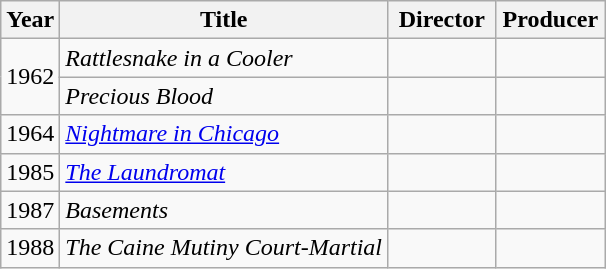<table class="wikitable">
<tr>
<th>Year</th>
<th>Title</th>
<th width=65>Director</th>
<th width=65>Producer</th>
</tr>
<tr>
<td rowspan=2>1962</td>
<td><em>Rattlesnake in a Cooler</em></td>
<td></td>
<td></td>
</tr>
<tr>
<td><em>Precious Blood</em></td>
<td></td>
<td></td>
</tr>
<tr>
<td>1964</td>
<td><em><a href='#'>Nightmare in Chicago</a></em></td>
<td></td>
<td></td>
</tr>
<tr>
<td>1985</td>
<td><em><a href='#'>The Laundromat</a></em></td>
<td></td>
<td></td>
</tr>
<tr>
<td>1987</td>
<td><em>Basements</em></td>
<td></td>
<td></td>
</tr>
<tr>
<td>1988</td>
<td><em>The Caine Mutiny Court-Martial</em></td>
<td></td>
<td></td>
</tr>
</table>
